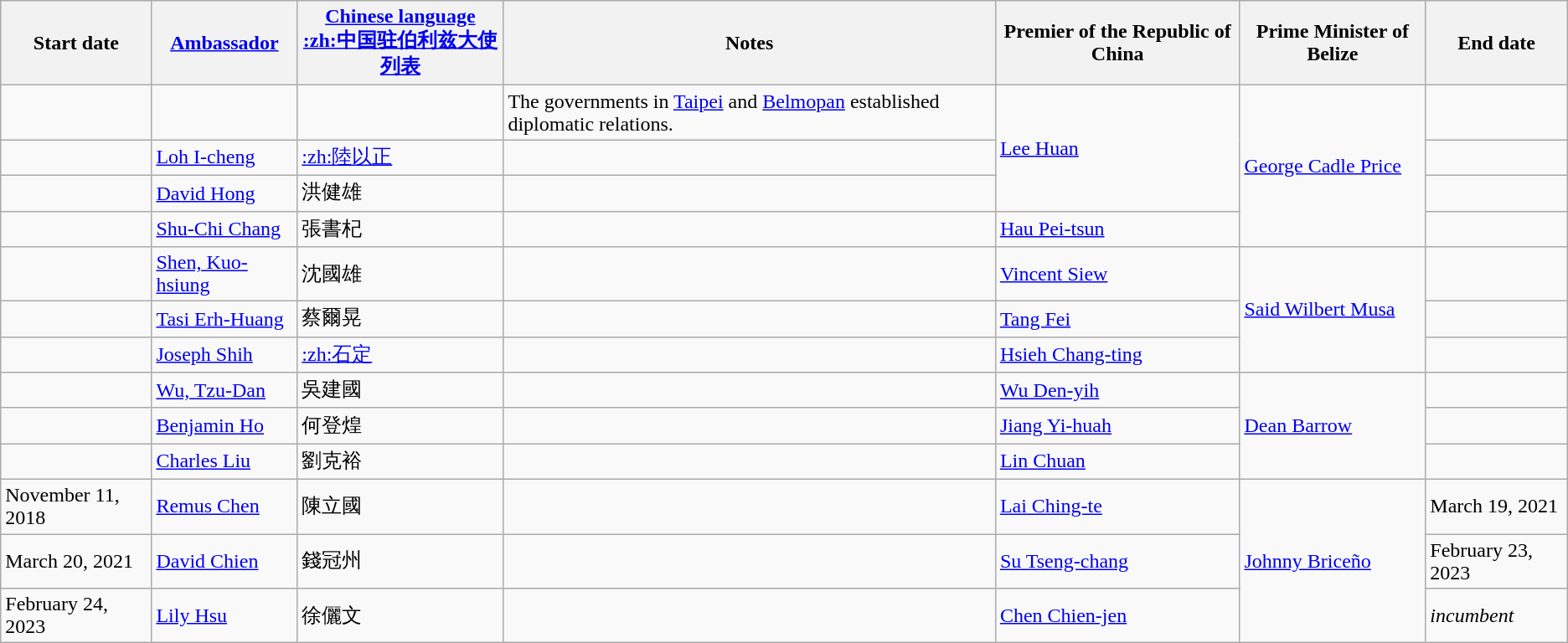<table class="wikitable sortable">
<tr>
<th>Start date</th>
<th><a href='#'>Ambassador</a></th>
<th><a href='#'>Chinese language</a><br><a href='#'>:zh:中国驻伯利兹大使列表</a></th>
<th>Notes</th>
<th>Premier of the Republic of China</th>
<th>Prime Minister of Belize</th>
<th>End date</th>
</tr>
<tr>
<td></td>
<td></td>
<td></td>
<td>The governments in <a href='#'>Taipei</a> and <a href='#'>Belmopan</a> established diplomatic relations.</td>
<td rowspan="3"><a href='#'>Lee Huan</a></td>
<td rowspan="4"><a href='#'>George Cadle Price</a></td>
<td></td>
</tr>
<tr>
<td></td>
<td><a href='#'>Loh I-cheng</a></td>
<td><a href='#'>:zh:陸以正</a></td>
<td></td>
<td></td>
</tr>
<tr>
<td></td>
<td><a href='#'>David Hong</a></td>
<td>洪健雄</td>
<td></td>
<td></td>
</tr>
<tr>
<td></td>
<td><a href='#'>Shu-Chi Chang</a></td>
<td>張書杞</td>
<td></td>
<td><a href='#'>Hau Pei-tsun</a></td>
<td></td>
</tr>
<tr>
<td></td>
<td><a href='#'>Shen, Kuo-hsiung</a></td>
<td>沈國雄</td>
<td></td>
<td><a href='#'>Vincent Siew</a></td>
<td rowspan="3"><a href='#'>Said Wilbert Musa</a></td>
<td></td>
</tr>
<tr>
<td></td>
<td><a href='#'>Tasi Erh-Huang</a></td>
<td>蔡爾晃</td>
<td></td>
<td><a href='#'>Tang Fei</a></td>
<td></td>
</tr>
<tr>
<td></td>
<td><a href='#'>Joseph Shih</a></td>
<td><a href='#'>:zh:石定</a></td>
<td></td>
<td><a href='#'>Hsieh Chang-ting</a></td>
<td></td>
</tr>
<tr>
<td></td>
<td><a href='#'>Wu, Tzu-Dan</a></td>
<td>吳建國</td>
<td></td>
<td><a href='#'>Wu Den-yih</a></td>
<td rowspan="4"><a href='#'>Dean Barrow</a></td>
<td></td>
</tr>
<tr>
<td></td>
<td><a href='#'>Benjamin Ho</a></td>
<td>何登煌</td>
<td></td>
<td><a href='#'>Jiang Yi-huah</a></td>
<td></td>
</tr>
<tr>
<td></td>
<td><a href='#'>Charles Liu</a></td>
<td>劉克裕</td>
<td></td>
<td><a href='#'>Lin Chuan</a></td>
<td></td>
</tr>
<tr>
<td rowspan="2">November 11, 2018</td>
<td rowspan="2"><a href='#'>Remus Chen</a></td>
<td rowspan="2">陳立國</td>
<td rowspan="2"></td>
<td rowspan="2"><a href='#'>Lai Ching-te</a></td>
<td rowspan="2">March 19, 2021</td>
</tr>
<tr>
<td rowspan="3"><a href='#'>Johnny Briceño</a></td>
</tr>
<tr>
<td>March 20, 2021</td>
<td><a href='#'>David Chien</a></td>
<td>錢冠州</td>
<td></td>
<td><a href='#'>Su Tseng-chang</a></td>
<td>February 23, 2023</td>
</tr>
<tr>
<td>February 24, 2023</td>
<td><a href='#'>Lily Hsu</a></td>
<td>徐儷文</td>
<td></td>
<td><a href='#'>Chen Chien-jen</a></td>
<td><em>incumbent</em></td>
</tr>
</table>
